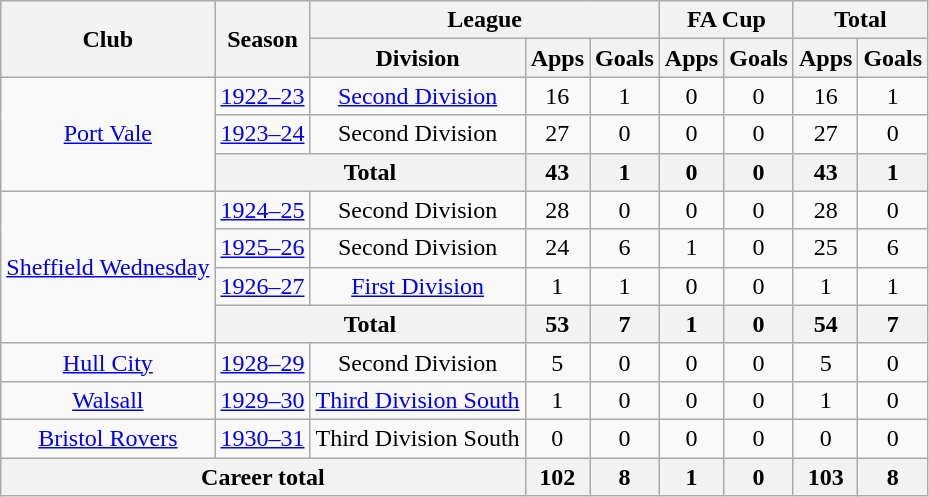<table class="wikitable" style="text-align: center;">
<tr>
<th rowspan="2">Club</th>
<th rowspan="2">Season</th>
<th colspan="3">League</th>
<th colspan="2">FA Cup</th>
<th colspan="2">Total</th>
</tr>
<tr>
<th>Division</th>
<th>Apps</th>
<th>Goals</th>
<th>Apps</th>
<th>Goals</th>
<th>Apps</th>
<th>Goals</th>
</tr>
<tr>
<td rowspan="3"><a href='#'>Port Vale</a></td>
<td><a href='#'>1922–23</a></td>
<td><a href='#'>Second Division</a></td>
<td>16</td>
<td>1</td>
<td>0</td>
<td>0</td>
<td>16</td>
<td>1</td>
</tr>
<tr>
<td><a href='#'>1923–24</a></td>
<td>Second Division</td>
<td>27</td>
<td>0</td>
<td>0</td>
<td>0</td>
<td>27</td>
<td>0</td>
</tr>
<tr>
<th colspan="2">Total</th>
<th>43</th>
<th>1</th>
<th>0</th>
<th>0</th>
<th>43</th>
<th>1</th>
</tr>
<tr>
<td rowspan="4"><a href='#'>Sheffield Wednesday</a></td>
<td><a href='#'>1924–25</a></td>
<td>Second Division</td>
<td>28</td>
<td>0</td>
<td>0</td>
<td>0</td>
<td>28</td>
<td>0</td>
</tr>
<tr>
<td><a href='#'>1925–26</a></td>
<td>Second Division</td>
<td>24</td>
<td>6</td>
<td>1</td>
<td>0</td>
<td>25</td>
<td>6</td>
</tr>
<tr>
<td><a href='#'>1926–27</a></td>
<td><a href='#'>First Division</a></td>
<td>1</td>
<td>1</td>
<td>0</td>
<td>0</td>
<td>1</td>
<td>1</td>
</tr>
<tr>
<th colspan="2">Total</th>
<th>53</th>
<th>7</th>
<th>1</th>
<th>0</th>
<th>54</th>
<th>7</th>
</tr>
<tr>
<td><a href='#'>Hull City</a></td>
<td><a href='#'>1928–29</a></td>
<td>Second Division</td>
<td>5</td>
<td>0</td>
<td>0</td>
<td>0</td>
<td>5</td>
<td>0</td>
</tr>
<tr>
<td><a href='#'>Walsall</a></td>
<td><a href='#'>1929–30</a></td>
<td><a href='#'>Third Division South</a></td>
<td>1</td>
<td>0</td>
<td>0</td>
<td>0</td>
<td>1</td>
<td>0</td>
</tr>
<tr>
<td><a href='#'>Bristol Rovers</a></td>
<td><a href='#'>1930–31</a></td>
<td>Third Division South</td>
<td>0</td>
<td>0</td>
<td>0</td>
<td>0</td>
<td>0</td>
<td>0</td>
</tr>
<tr>
<th colspan="3">Career total</th>
<th>102</th>
<th>8</th>
<th>1</th>
<th>0</th>
<th>103</th>
<th>8</th>
</tr>
</table>
